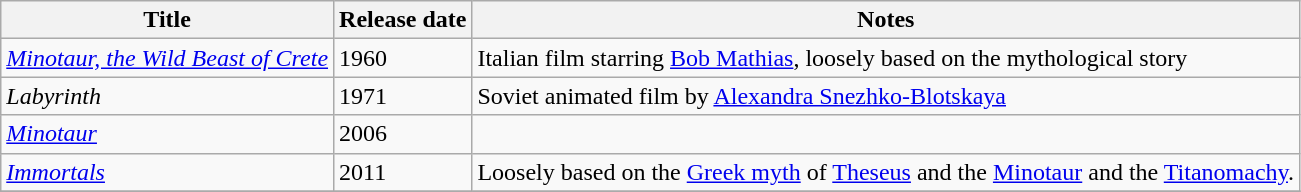<table class="wikitable sortable">
<tr>
<th scope="col">Title</th>
<th scope="col">Release date</th>
<th scope="col" class="unsortable">Notes</th>
</tr>
<tr>
<td><em><a href='#'>Minotaur, the Wild Beast of Crete</a></em></td>
<td>1960</td>
<td>Italian film starring <a href='#'>Bob Mathias</a>, loosely based on the mythological story</td>
</tr>
<tr>
<td><em>Labyrinth</em></td>
<td>1971</td>
<td> Soviet animated film by <a href='#'>Alexandra Snezhko-Blotskaya</a></td>
</tr>
<tr>
<td><em><a href='#'>Minotaur</a></em></td>
<td>2006</td>
<td></td>
</tr>
<tr>
<td><em><a href='#'>Immortals</a></em></td>
<td>2011</td>
<td>Loosely based on the <a href='#'>Greek myth</a> of <a href='#'>Theseus</a> and the <a href='#'>Minotaur</a> and the <a href='#'>Titanomachy</a>.</td>
</tr>
<tr>
</tr>
</table>
